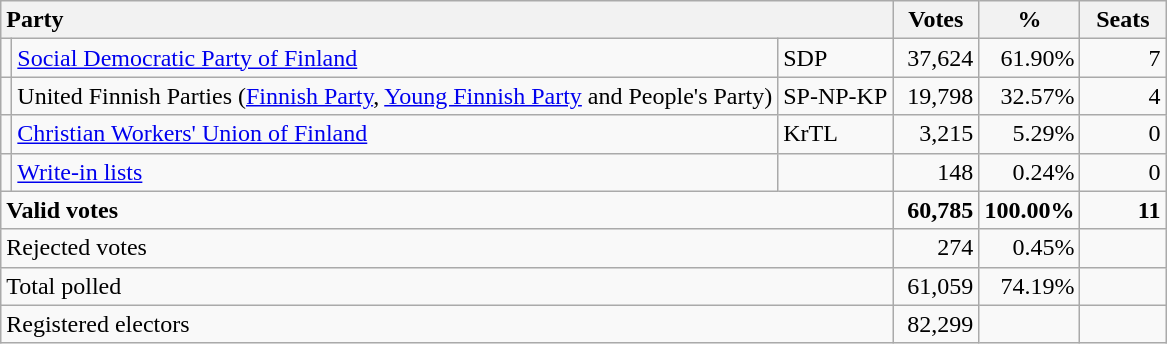<table class="wikitable" border="1" style="text-align:right;">
<tr>
<th style="text-align:left;" colspan=3>Party</th>
<th align=center width="50">Votes</th>
<th align=center width="50">%</th>
<th align=center width="50">Seats</th>
</tr>
<tr>
<td></td>
<td align=left style="white-space: nowrap;"><a href='#'>Social Democratic Party of Finland</a></td>
<td align=left>SDP</td>
<td>37,624</td>
<td>61.90%</td>
<td>7</td>
</tr>
<tr>
<td></td>
<td align=left>United Finnish Parties (<a href='#'>Finnish Party</a>, <a href='#'>Young Finnish Party</a> and People's Party)</td>
<td align=left>SP-NP-KP</td>
<td>19,798</td>
<td>32.57%</td>
<td>4</td>
</tr>
<tr>
<td></td>
<td align=left><a href='#'>Christian Workers' Union of Finland</a></td>
<td align=left>KrTL</td>
<td>3,215</td>
<td>5.29%</td>
<td>0</td>
</tr>
<tr>
<td></td>
<td align=left><a href='#'>Write-in lists</a></td>
<td align=left></td>
<td>148</td>
<td>0.24%</td>
<td>0</td>
</tr>
<tr style="font-weight:bold">
<td align=left colspan=3>Valid votes</td>
<td>60,785</td>
<td>100.00%</td>
<td>11</td>
</tr>
<tr>
<td align=left colspan=3>Rejected votes</td>
<td>274</td>
<td>0.45%</td>
<td></td>
</tr>
<tr>
<td align=left colspan=3>Total polled</td>
<td>61,059</td>
<td>74.19%</td>
<td></td>
</tr>
<tr>
<td align=left colspan=3>Registered electors</td>
<td>82,299</td>
<td></td>
<td></td>
</tr>
</table>
